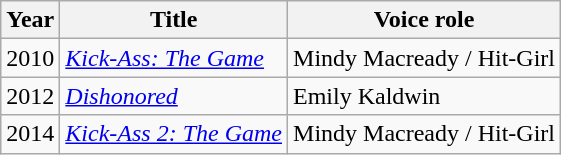<table class="wikitable">
<tr>
<th>Year</th>
<th>Title</th>
<th>Voice role</th>
</tr>
<tr>
<td>2010</td>
<td><em><a href='#'>Kick-Ass: The Game</a></em></td>
<td>Mindy Macready / Hit-Girl</td>
</tr>
<tr>
<td>2012</td>
<td><em><a href='#'>Dishonored</a></em></td>
<td>Emily Kaldwin</td>
</tr>
<tr>
<td>2014</td>
<td><em><a href='#'>Kick-Ass 2: The Game</a></em></td>
<td>Mindy Macready / Hit-Girl</td>
</tr>
</table>
